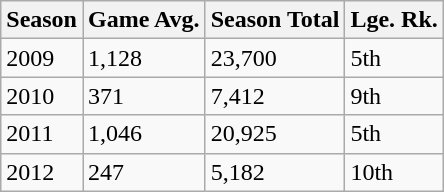<table class="wikitable">
<tr>
<th>Season</th>
<th>Game Avg.</th>
<th>Season Total</th>
<th>Lge. Rk.</th>
</tr>
<tr>
<td>2009</td>
<td>1,128</td>
<td>23,700</td>
<td>5th</td>
</tr>
<tr>
<td>2010</td>
<td>371</td>
<td>7,412</td>
<td>9th</td>
</tr>
<tr>
<td>2011</td>
<td>1,046</td>
<td>20,925</td>
<td>5th</td>
</tr>
<tr>
<td>2012</td>
<td>247</td>
<td>5,182</td>
<td>10th</td>
</tr>
</table>
